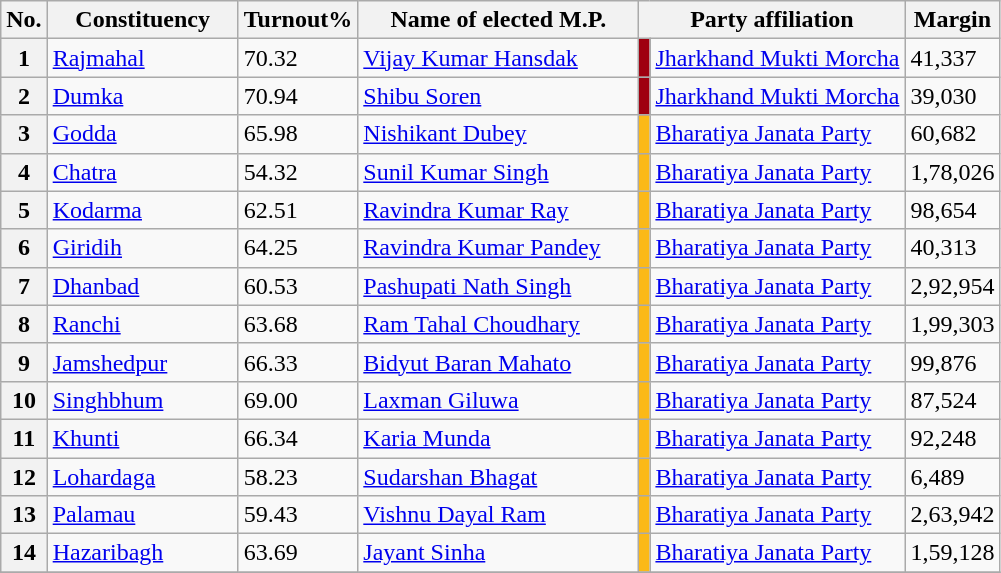<table class="sortable wikitable">
<tr>
<th>No.</th>
<th style="width:120px">Constituency</th>
<th>Turnout%</th>
<th style="width:180px">Name of elected M.P.</th>
<th colspan="2">Party affiliation</th>
<th>Margin</th>
</tr>
<tr>
<th>1</th>
<td><a href='#'>Rajmahal</a></td>
<td>70.32 </td>
<td><a href='#'>Vijay Kumar Hansdak</a></td>
<td bgcolor=#9F000F></td>
<td><a href='#'>Jharkhand Mukti Morcha</a></td>
<td>41,337</td>
</tr>
<tr>
<th>2</th>
<td><a href='#'>Dumka</a></td>
<td>70.94 </td>
<td><a href='#'>Shibu Soren</a></td>
<td bgcolor=#9F000F></td>
<td><a href='#'>Jharkhand Mukti Morcha</a></td>
<td>39,030</td>
</tr>
<tr>
<th>3</th>
<td><a href='#'>Godda</a></td>
<td>65.98 </td>
<td><a href='#'>Nishikant Dubey</a></td>
<td bgcolor=#FBB917></td>
<td><a href='#'>Bharatiya Janata Party</a></td>
<td>60,682</td>
</tr>
<tr>
<th>4</th>
<td><a href='#'>Chatra</a></td>
<td>54.32 </td>
<td><a href='#'>Sunil Kumar Singh</a></td>
<td bgcolor=#FBB917></td>
<td><a href='#'>Bharatiya Janata Party</a></td>
<td>1,78,026</td>
</tr>
<tr>
<th>5</th>
<td><a href='#'>Kodarma</a></td>
<td>62.51 </td>
<td><a href='#'>Ravindra Kumar Ray</a></td>
<td bgcolor=#FBB917></td>
<td><a href='#'>Bharatiya Janata Party</a></td>
<td>98,654</td>
</tr>
<tr>
<th>6</th>
<td><a href='#'>Giridih</a></td>
<td>64.25 </td>
<td><a href='#'>Ravindra Kumar Pandey</a></td>
<td bgcolor=#FBB917></td>
<td><a href='#'>Bharatiya Janata Party</a></td>
<td>40,313</td>
</tr>
<tr>
<th>7</th>
<td><a href='#'>Dhanbad</a></td>
<td>60.53 </td>
<td><a href='#'>Pashupati Nath Singh</a></td>
<td bgcolor=#FBB917></td>
<td><a href='#'>Bharatiya Janata Party</a></td>
<td>2,92,954</td>
</tr>
<tr>
<th>8</th>
<td><a href='#'>Ranchi</a></td>
<td>63.68 </td>
<td><a href='#'>Ram Tahal Choudhary</a></td>
<td bgcolor=#FBB917></td>
<td><a href='#'>Bharatiya Janata Party</a></td>
<td>1,99,303</td>
</tr>
<tr>
<th>9</th>
<td><a href='#'>Jamshedpur</a></td>
<td>66.33 </td>
<td><a href='#'>Bidyut Baran Mahato</a></td>
<td bgcolor=#FBB917></td>
<td><a href='#'>Bharatiya Janata Party</a></td>
<td>99,876</td>
</tr>
<tr>
<th>10</th>
<td><a href='#'>Singhbhum</a></td>
<td>69.00 </td>
<td><a href='#'>Laxman Giluwa</a></td>
<td bgcolor=#FBB917></td>
<td><a href='#'>Bharatiya Janata Party</a></td>
<td>87,524</td>
</tr>
<tr>
<th>11</th>
<td><a href='#'>Khunti</a></td>
<td>66.34 </td>
<td><a href='#'>Karia Munda</a></td>
<td bgcolor=#FBB917></td>
<td><a href='#'>Bharatiya Janata Party</a></td>
<td>92,248</td>
</tr>
<tr>
<th>12</th>
<td><a href='#'>Lohardaga</a></td>
<td>58.23 </td>
<td><a href='#'>Sudarshan Bhagat</a></td>
<td bgcolor=#FBB917></td>
<td><a href='#'>Bharatiya Janata Party</a></td>
<td>6,489</td>
</tr>
<tr>
<th>13</th>
<td><a href='#'>Palamau</a></td>
<td>59.43 </td>
<td><a href='#'>Vishnu Dayal Ram</a></td>
<td bgcolor=#FBB917></td>
<td><a href='#'>Bharatiya Janata Party</a></td>
<td>2,63,942</td>
</tr>
<tr>
<th>14</th>
<td><a href='#'>Hazaribagh</a></td>
<td>63.69 </td>
<td><a href='#'>Jayant Sinha</a></td>
<td bgcolor=#FBB917></td>
<td><a href='#'>Bharatiya Janata Party</a></td>
<td>1,59,128</td>
</tr>
<tr>
</tr>
</table>
